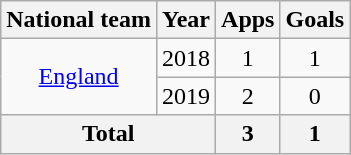<table class="wikitable" style="text-align:center">
<tr>
<th>National team</th>
<th>Year</th>
<th>Apps</th>
<th>Goals</th>
</tr>
<tr>
<td rowspan="2"><a href='#'>England</a></td>
<td>2018</td>
<td>1</td>
<td>1</td>
</tr>
<tr>
<td>2019</td>
<td>2</td>
<td>0</td>
</tr>
<tr>
<th colspan="2">Total</th>
<th>3</th>
<th>1</th>
</tr>
</table>
